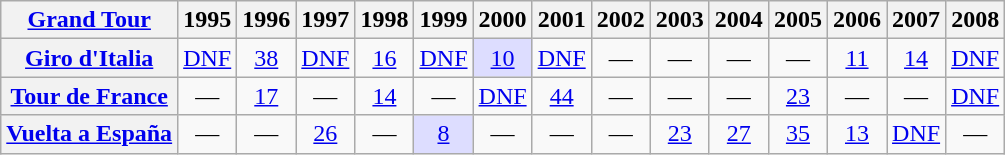<table class="wikitable plainrowheaders">
<tr>
<th scope="col"><a href='#'>Grand Tour</a></th>
<th scope="col">1995</th>
<th scope="col">1996</th>
<th scope="col">1997</th>
<th scope="col">1998</th>
<th scope="col">1999</th>
<th scope="col">2000</th>
<th scope="col">2001</th>
<th scope="col">2002</th>
<th scope="col">2003</th>
<th scope="col">2004</th>
<th scope="col">2005</th>
<th scope="col">2006</th>
<th scope="col">2007</th>
<th scope="col">2008</th>
</tr>
<tr style="text-align:center;">
<th scope="row"> <a href='#'>Giro d'Italia</a></th>
<td style="text-align:center;"><a href='#'>DNF</a></td>
<td style="text-align:center;"><a href='#'>38</a></td>
<td style="text-align:center;"><a href='#'>DNF</a></td>
<td style="text-align:center;"><a href='#'>16</a></td>
<td style="text-align:center;"><a href='#'>DNF</a></td>
<td style="text-align:center;background:#ddf;"><a href='#'>10</a></td>
<td style="text-align:center;"><a href='#'>DNF</a></td>
<td>—</td>
<td>—</td>
<td>—</td>
<td>—</td>
<td style="text-align:center;"><a href='#'>11</a></td>
<td style="text-align:center;"><a href='#'>14</a></td>
<td style="text-align:center;"><a href='#'>DNF</a></td>
</tr>
<tr style="text-align:center;">
<th scope="row"> <a href='#'>Tour de France</a></th>
<td>—</td>
<td style="text-align:center;"><a href='#'>17</a></td>
<td>—</td>
<td style="text-align:center;"><a href='#'>14</a></td>
<td>—</td>
<td style="text-align:center;"><a href='#'>DNF</a></td>
<td style="text-align:center;"><a href='#'>44</a></td>
<td>—</td>
<td>—</td>
<td>—</td>
<td style="text-align:center;"><a href='#'>23</a></td>
<td>—</td>
<td>—</td>
<td style="text-align:center;"><a href='#'>DNF</a></td>
</tr>
<tr style="text-align:center;">
<th scope="row"> <a href='#'>Vuelta a España</a></th>
<td>—</td>
<td>—</td>
<td style="text-align:center;"><a href='#'>26</a></td>
<td>—</td>
<td style="text-align:center;background:#ddf;"><a href='#'>8</a></td>
<td>—</td>
<td>—</td>
<td>—</td>
<td style="text-align:center;"><a href='#'>23</a></td>
<td style="text-align:center;"><a href='#'>27</a></td>
<td style="text-align:center;"><a href='#'>35</a></td>
<td style="text-align:center;"><a href='#'>13</a></td>
<td style="text-align:center;"><a href='#'>DNF</a></td>
<td>—</td>
</tr>
</table>
